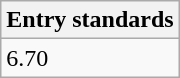<table class="wikitable" border="1" align="upright">
<tr>
<th>Entry standards</th>
</tr>
<tr>
<td>6.70</td>
</tr>
</table>
